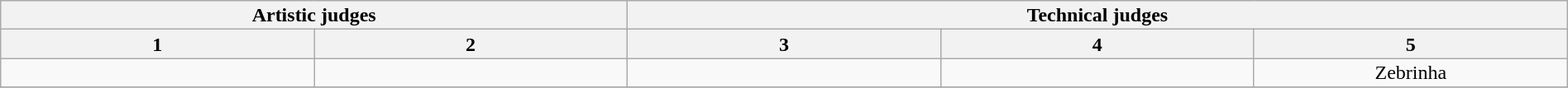<table class="wikitable" style="font-size:100%; line-height:16px; text-align:center" width="100%">
<tr>
<th colspan=2>Artistic judges</th>
<th colspan=3>Technical judges</th>
</tr>
<tr>
<th width="20.0%">1</th>
<th width="20.0%">2</th>
<th width="20.0%">3</th>
<th width="20.0%">4</th>
<th width="20.0%">5</th>
</tr>
<tr>
<td></td>
<td></td>
<td></td>
<td></td>
<td>Zebrinha</td>
</tr>
<tr>
</tr>
</table>
